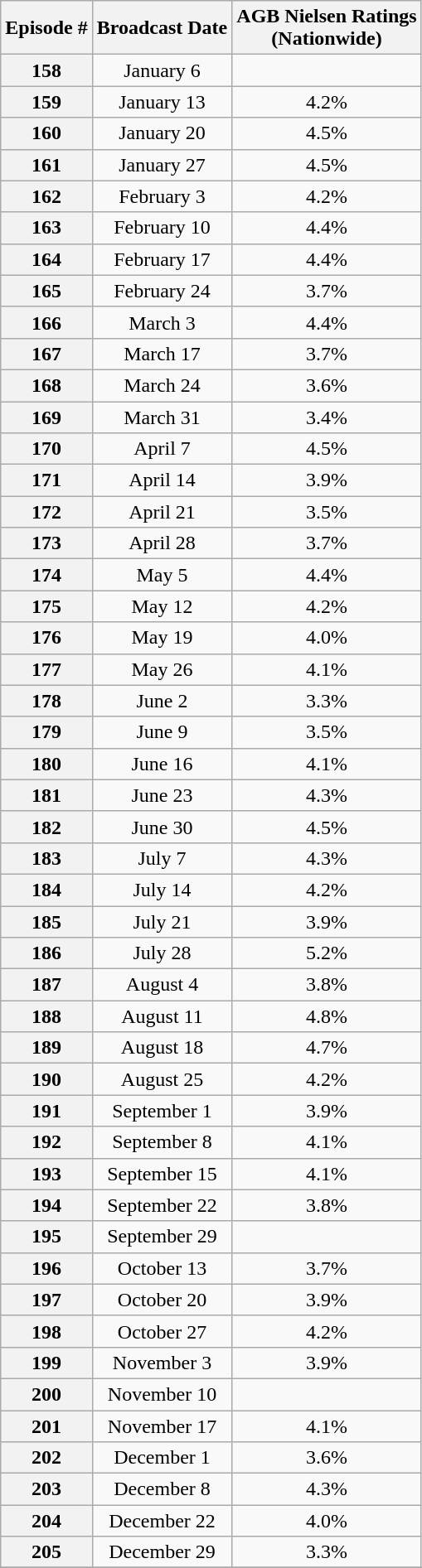<table class="wikitable" style="text-align:center">
<tr>
<th>Episode #</th>
<th>Broadcast Date</th>
<th>AGB Nielsen Ratings<br>(Nationwide)</th>
</tr>
<tr>
<th>158</th>
<td>January 6</td>
<td></td>
</tr>
<tr>
<th>159</th>
<td>January 13</td>
<td>4.2%</td>
</tr>
<tr>
<th>160</th>
<td>January 20</td>
<td>4.5%</td>
</tr>
<tr>
<th>161</th>
<td>January 27</td>
<td>4.5%</td>
</tr>
<tr>
<th>162</th>
<td>February 3</td>
<td>4.2%</td>
</tr>
<tr>
<th>163</th>
<td>February 10</td>
<td>4.4%</td>
</tr>
<tr>
<th>164</th>
<td>February 17</td>
<td>4.4%</td>
</tr>
<tr>
<th>165</th>
<td>February 24</td>
<td>3.7%</td>
</tr>
<tr>
<th>166</th>
<td>March 3</td>
<td>4.4%</td>
</tr>
<tr>
<th>167</th>
<td>March 17</td>
<td>3.7%</td>
</tr>
<tr>
<th>168</th>
<td>March 24</td>
<td>3.6%</td>
</tr>
<tr>
<th>169</th>
<td>March 31</td>
<td>3.4%</td>
</tr>
<tr>
<th>170</th>
<td>April 7</td>
<td>4.5%</td>
</tr>
<tr>
<th>171</th>
<td>April 14</td>
<td>3.9%</td>
</tr>
<tr>
<th>172</th>
<td>April 21</td>
<td>3.5%</td>
</tr>
<tr>
<th>173</th>
<td>April 28</td>
<td>3.7%</td>
</tr>
<tr>
<th>174</th>
<td>May 5</td>
<td>4.4%</td>
</tr>
<tr>
<th>175</th>
<td>May 12</td>
<td>4.2%</td>
</tr>
<tr>
<th>176</th>
<td>May 19</td>
<td>4.0%</td>
</tr>
<tr>
<th>177</th>
<td>May 26</td>
<td>4.1%</td>
</tr>
<tr>
<th>178</th>
<td>June 2</td>
<td>3.3%</td>
</tr>
<tr>
<th>179</th>
<td>June 9</td>
<td>3.5%</td>
</tr>
<tr>
<th>180</th>
<td>June 16</td>
<td>4.1%</td>
</tr>
<tr>
<th>181</th>
<td>June 23</td>
<td>4.3%</td>
</tr>
<tr>
<th>182</th>
<td>June 30</td>
<td>4.5%</td>
</tr>
<tr>
<th>183</th>
<td>July 7</td>
<td>4.3%</td>
</tr>
<tr>
<th>184</th>
<td>July 14</td>
<td>4.2%</td>
</tr>
<tr>
<th>185</th>
<td>July 21</td>
<td>3.9%</td>
</tr>
<tr>
<th>186</th>
<td>July 28</td>
<td>5.2%</td>
</tr>
<tr>
<th>187</th>
<td>August 4</td>
<td>3.8%</td>
</tr>
<tr>
<th>188</th>
<td>August 11</td>
<td>4.8%</td>
</tr>
<tr>
<th>189</th>
<td>August 18</td>
<td>4.7%</td>
</tr>
<tr>
<th>190</th>
<td>August 25</td>
<td>4.2%</td>
</tr>
<tr>
<th>191</th>
<td>September 1</td>
<td>3.9%</td>
</tr>
<tr>
<th>192</th>
<td>September 8</td>
<td>4.1%</td>
</tr>
<tr>
<th>193</th>
<td>September 15</td>
<td>4.1%</td>
</tr>
<tr>
<th>194</th>
<td>September 22</td>
<td>3.8%</td>
</tr>
<tr>
<th>195</th>
<td>September 29</td>
<td></td>
</tr>
<tr>
<th>196</th>
<td>October 13</td>
<td>3.7%</td>
</tr>
<tr>
<th>197</th>
<td>October 20</td>
<td>3.9%</td>
</tr>
<tr>
<th>198</th>
<td>October 27</td>
<td>4.2%</td>
</tr>
<tr>
<th>199</th>
<td>November 3</td>
<td>3.9%</td>
</tr>
<tr>
<th>200</th>
<td>November 10</td>
<td></td>
</tr>
<tr>
<th>201</th>
<td>November 17</td>
<td>4.1%</td>
</tr>
<tr>
<th>202</th>
<td>December 1</td>
<td>3.6%</td>
</tr>
<tr>
<th>203</th>
<td>December 8</td>
<td>4.3%</td>
</tr>
<tr>
<th>204</th>
<td>December 22</td>
<td>4.0%</td>
</tr>
<tr>
<th>205</th>
<td>December 29</td>
<td>3.3%</td>
</tr>
<tr>
</tr>
</table>
